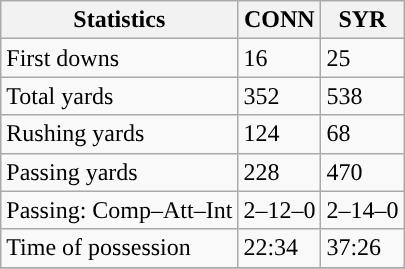<table class="wikitable" style="float: left;">
<tr>
<th>Statistics</th>
<th>CONN</th>
<th>SYR</th>
</tr>
<tr>
<td>First downs</td>
<td>16</td>
<td>25</td>
</tr>
<tr>
<td>Total yards</td>
<td>352</td>
<td>538</td>
</tr>
<tr>
<td>Rushing yards</td>
<td>124</td>
<td>68</td>
</tr>
<tr>
<td>Passing yards</td>
<td>228</td>
<td>470</td>
</tr>
<tr>
<td>Passing: Comp–Att–Int</td>
<td>2–12–0</td>
<td>2–14–0</td>
</tr>
<tr>
<td>Time of possession</td>
<td>22:34</td>
<td>37:26</td>
</tr>
<tr>
</tr>
</table>
